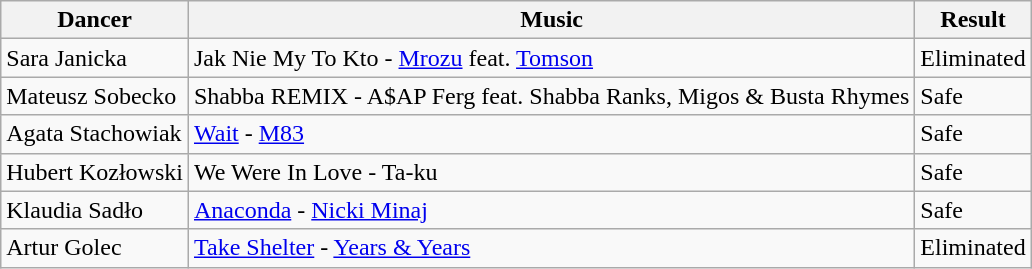<table class="wikitable">
<tr>
<th>Dancer</th>
<th>Music</th>
<th>Result</th>
</tr>
<tr>
<td>Sara Janicka</td>
<td>Jak Nie My To Kto - <a href='#'>Mrozu</a> feat. <a href='#'>Tomson</a></td>
<td>Eliminated</td>
</tr>
<tr>
<td>Mateusz Sobecko</td>
<td>Shabba REMIX  - A$AP Ferg feat. Shabba Ranks, Migos & Busta Rhymes</td>
<td>Safe</td>
</tr>
<tr>
<td>Agata Stachowiak</td>
<td><a href='#'>Wait</a> - <a href='#'>M83</a></td>
<td>Safe</td>
</tr>
<tr>
<td>Hubert Kozłowski</td>
<td>We Were In Love - Ta-ku</td>
<td>Safe</td>
</tr>
<tr>
<td>Klaudia Sadło</td>
<td><a href='#'>Anaconda</a> - <a href='#'>Nicki Minaj</a></td>
<td>Safe</td>
</tr>
<tr>
<td>Artur Golec</td>
<td><a href='#'>Take Shelter</a> - <a href='#'>Years & Years</a></td>
<td>Eliminated</td>
</tr>
</table>
